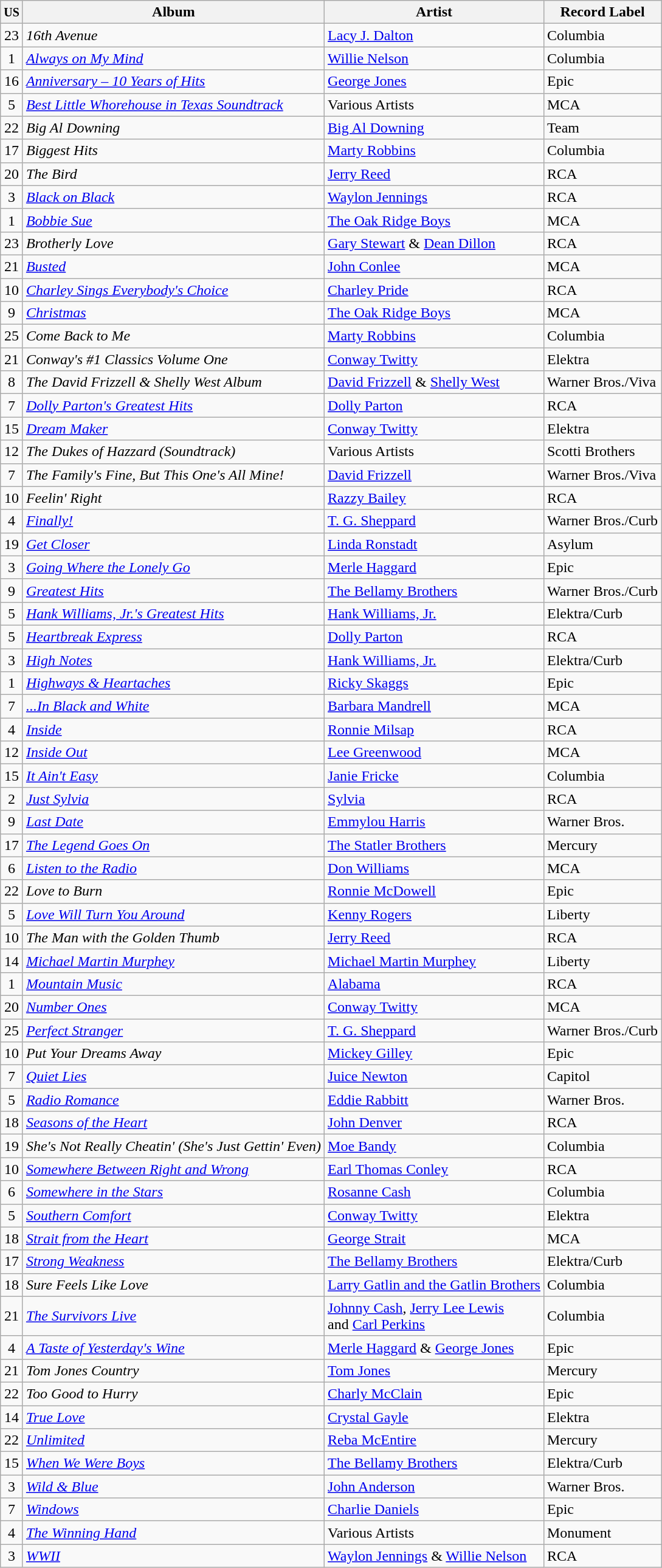<table class="wikitable sortable">
<tr>
<th><small>US</small></th>
<th>Album</th>
<th>Artist</th>
<th>Record Label</th>
</tr>
<tr>
<td align="center">23</td>
<td><em>16th Avenue</em></td>
<td><a href='#'>Lacy J. Dalton</a></td>
<td>Columbia</td>
</tr>
<tr>
<td align="center">1</td>
<td><em><a href='#'>Always on My Mind</a></em></td>
<td><a href='#'>Willie Nelson</a></td>
<td>Columbia</td>
</tr>
<tr>
<td align="center">16</td>
<td><em><a href='#'>Anniversary – 10 Years of Hits</a></em></td>
<td><a href='#'>George Jones</a></td>
<td>Epic</td>
</tr>
<tr>
<td align="center">5</td>
<td><em><a href='#'>Best Little Whorehouse in Texas Soundtrack</a></em></td>
<td>Various Artists</td>
<td>MCA</td>
</tr>
<tr>
<td align="center">22</td>
<td><em>Big Al Downing</em></td>
<td><a href='#'>Big Al Downing</a></td>
<td>Team</td>
</tr>
<tr>
<td align="center">17</td>
<td><em>Biggest Hits</em></td>
<td><a href='#'>Marty Robbins</a></td>
<td>Columbia</td>
</tr>
<tr>
<td align="center">20</td>
<td><em>The Bird</em></td>
<td><a href='#'>Jerry Reed</a></td>
<td>RCA</td>
</tr>
<tr>
<td align="center">3</td>
<td><em><a href='#'>Black on Black</a></em></td>
<td><a href='#'>Waylon Jennings</a></td>
<td>RCA</td>
</tr>
<tr>
<td align="center">1</td>
<td><em><a href='#'>Bobbie Sue</a></em></td>
<td><a href='#'>The Oak Ridge Boys</a></td>
<td>MCA</td>
</tr>
<tr>
<td align="center">23</td>
<td><em>Brotherly Love</em></td>
<td><a href='#'>Gary Stewart</a> & <a href='#'>Dean Dillon</a></td>
<td>RCA</td>
</tr>
<tr>
<td align="center">21</td>
<td><em><a href='#'>Busted</a></em></td>
<td><a href='#'>John Conlee</a></td>
<td>MCA</td>
</tr>
<tr>
<td align="center">10</td>
<td><em><a href='#'>Charley Sings Everybody's Choice</a></em></td>
<td><a href='#'>Charley Pride</a></td>
<td>RCA</td>
</tr>
<tr>
<td align="center">9</td>
<td><em><a href='#'>Christmas</a></em></td>
<td><a href='#'>The Oak Ridge Boys</a></td>
<td>MCA</td>
</tr>
<tr>
<td align="center">25</td>
<td><em>Come Back to Me</em></td>
<td><a href='#'>Marty Robbins</a></td>
<td>Columbia</td>
</tr>
<tr>
<td align="center">21</td>
<td><em>Conway's #1 Classics Volume One</em></td>
<td><a href='#'>Conway Twitty</a></td>
<td>Elektra</td>
</tr>
<tr>
<td align="center">8</td>
<td><em>The David Frizzell & Shelly West Album</em></td>
<td><a href='#'>David Frizzell</a> & <a href='#'>Shelly West</a></td>
<td>Warner Bros./Viva</td>
</tr>
<tr>
<td align="center">7</td>
<td><em><a href='#'>Dolly Parton's Greatest Hits</a></em></td>
<td><a href='#'>Dolly Parton</a></td>
<td>RCA</td>
</tr>
<tr>
<td align="center">15</td>
<td><em><a href='#'>Dream Maker</a></em></td>
<td><a href='#'>Conway Twitty</a></td>
<td>Elektra</td>
</tr>
<tr>
<td align="center">12</td>
<td><em>The Dukes of Hazzard (Soundtrack)</em></td>
<td>Various Artists</td>
<td>Scotti Brothers</td>
</tr>
<tr>
<td align="center">7</td>
<td><em>The Family's Fine, But This One's All Mine!</em></td>
<td><a href='#'>David Frizzell</a></td>
<td>Warner Bros./Viva</td>
</tr>
<tr>
<td align="center">10</td>
<td><em>Feelin' Right</em></td>
<td><a href='#'>Razzy Bailey</a></td>
<td>RCA</td>
</tr>
<tr>
<td align="center">4</td>
<td><em><a href='#'>Finally!</a></em></td>
<td><a href='#'>T. G. Sheppard</a></td>
<td>Warner Bros./Curb</td>
</tr>
<tr>
<td align="center">19</td>
<td><em><a href='#'>Get Closer</a></em></td>
<td><a href='#'>Linda Ronstadt</a></td>
<td>Asylum</td>
</tr>
<tr>
<td align="center">3</td>
<td><em><a href='#'>Going Where the Lonely Go</a></em></td>
<td><a href='#'>Merle Haggard</a></td>
<td>Epic</td>
</tr>
<tr>
<td align="center">9</td>
<td><em><a href='#'>Greatest Hits</a></em></td>
<td><a href='#'>The Bellamy Brothers</a></td>
<td>Warner Bros./Curb</td>
</tr>
<tr>
<td align="center">5</td>
<td><em><a href='#'>Hank Williams, Jr.'s Greatest Hits</a></em></td>
<td><a href='#'>Hank Williams, Jr.</a></td>
<td>Elektra/Curb</td>
</tr>
<tr>
<td align="center">5</td>
<td><em><a href='#'>Heartbreak Express</a></em></td>
<td><a href='#'>Dolly Parton</a></td>
<td>RCA</td>
</tr>
<tr>
<td align="center">3</td>
<td><em><a href='#'>High Notes</a></em></td>
<td><a href='#'>Hank Williams, Jr.</a></td>
<td>Elektra/Curb</td>
</tr>
<tr>
<td align="center">1</td>
<td><em><a href='#'>Highways & Heartaches</a></em></td>
<td><a href='#'>Ricky Skaggs</a></td>
<td>Epic</td>
</tr>
<tr>
<td align="center">7</td>
<td><em><a href='#'>...In Black and White</a></em></td>
<td><a href='#'>Barbara Mandrell</a></td>
<td>MCA</td>
</tr>
<tr>
<td align="center">4</td>
<td><em><a href='#'>Inside</a></em></td>
<td><a href='#'>Ronnie Milsap</a></td>
<td>RCA</td>
</tr>
<tr>
<td align="center">12</td>
<td><em><a href='#'>Inside Out</a></em></td>
<td><a href='#'>Lee Greenwood</a></td>
<td>MCA</td>
</tr>
<tr>
<td align="center">15</td>
<td><em><a href='#'>It Ain't Easy</a></em></td>
<td><a href='#'>Janie Fricke</a></td>
<td>Columbia</td>
</tr>
<tr>
<td align="center">2</td>
<td><em><a href='#'>Just Sylvia</a></em></td>
<td><a href='#'>Sylvia</a></td>
<td>RCA</td>
</tr>
<tr>
<td align="center">9</td>
<td><em><a href='#'>Last Date</a></em></td>
<td><a href='#'>Emmylou Harris</a></td>
<td>Warner Bros.</td>
</tr>
<tr>
<td align="center">17</td>
<td><em><a href='#'>The Legend Goes On</a></em></td>
<td><a href='#'>The Statler Brothers</a></td>
<td>Mercury</td>
</tr>
<tr>
<td align="center">6</td>
<td><em><a href='#'>Listen to the Radio</a></em></td>
<td><a href='#'>Don Williams</a></td>
<td>MCA</td>
</tr>
<tr>
<td align="center">22</td>
<td><em>Love to Burn</em></td>
<td><a href='#'>Ronnie McDowell</a></td>
<td>Epic</td>
</tr>
<tr>
<td align="center">5</td>
<td><em><a href='#'>Love Will Turn You Around</a></em></td>
<td><a href='#'>Kenny Rogers</a></td>
<td>Liberty</td>
</tr>
<tr>
<td align="center">10</td>
<td><em>The Man with the Golden Thumb</em></td>
<td><a href='#'>Jerry Reed</a></td>
<td>RCA</td>
</tr>
<tr>
<td align="center">14</td>
<td><em><a href='#'>Michael Martin Murphey</a></em></td>
<td><a href='#'>Michael Martin Murphey</a></td>
<td>Liberty</td>
</tr>
<tr>
<td align="center">1</td>
<td><em><a href='#'>Mountain Music</a></em></td>
<td><a href='#'>Alabama</a></td>
<td>RCA</td>
</tr>
<tr>
<td align="center">20</td>
<td><em><a href='#'>Number Ones</a></em></td>
<td><a href='#'>Conway Twitty</a></td>
<td>MCA</td>
</tr>
<tr>
<td align="center">25</td>
<td><em><a href='#'>Perfect Stranger</a></em></td>
<td><a href='#'>T. G. Sheppard</a></td>
<td>Warner Bros./Curb</td>
</tr>
<tr>
<td align="center">10</td>
<td><em>Put Your Dreams Away</em></td>
<td><a href='#'>Mickey Gilley</a></td>
<td>Epic</td>
</tr>
<tr>
<td align="center">7</td>
<td><em><a href='#'>Quiet Lies</a></em></td>
<td><a href='#'>Juice Newton</a></td>
<td>Capitol</td>
</tr>
<tr>
<td align="center">5</td>
<td><em><a href='#'>Radio Romance</a></em></td>
<td><a href='#'>Eddie Rabbitt</a></td>
<td>Warner Bros.</td>
</tr>
<tr>
<td align="center">18</td>
<td><em><a href='#'>Seasons of the Heart</a></em></td>
<td><a href='#'>John Denver</a></td>
<td>RCA</td>
</tr>
<tr>
<td align="center">19</td>
<td><em>She's Not Really Cheatin' (She's Just Gettin' Even)</em></td>
<td><a href='#'>Moe Bandy</a></td>
<td>Columbia</td>
</tr>
<tr>
<td align="center">10</td>
<td><em><a href='#'>Somewhere Between Right and Wrong</a></em></td>
<td><a href='#'>Earl Thomas Conley</a></td>
<td>RCA</td>
</tr>
<tr>
<td align="center">6</td>
<td><em><a href='#'>Somewhere in the Stars</a></em></td>
<td><a href='#'>Rosanne Cash</a></td>
<td>Columbia</td>
</tr>
<tr>
<td align="center">5</td>
<td><em><a href='#'>Southern Comfort</a></em></td>
<td><a href='#'>Conway Twitty</a></td>
<td>Elektra</td>
</tr>
<tr>
<td align="center">18</td>
<td><em><a href='#'>Strait from the Heart</a></em></td>
<td><a href='#'>George Strait</a></td>
<td>MCA</td>
</tr>
<tr>
<td align="center">17</td>
<td><em><a href='#'>Strong Weakness</a></em></td>
<td><a href='#'>The Bellamy Brothers</a></td>
<td>Elektra/Curb</td>
</tr>
<tr>
<td align="center">18</td>
<td><em>Sure Feels Like Love</em></td>
<td><a href='#'>Larry Gatlin and the Gatlin Brothers</a></td>
<td>Columbia</td>
</tr>
<tr>
<td align="center">21</td>
<td><em><a href='#'>The Survivors Live</a></em></td>
<td><a href='#'>Johnny Cash</a>, <a href='#'>Jerry Lee Lewis</a><br>and <a href='#'>Carl Perkins</a></td>
<td>Columbia</td>
</tr>
<tr>
<td align="center">4</td>
<td><em><a href='#'>A Taste of Yesterday's Wine</a></em></td>
<td><a href='#'>Merle Haggard</a> & <a href='#'>George Jones</a></td>
<td>Epic</td>
</tr>
<tr>
<td align="center">21</td>
<td><em>Tom Jones Country</em></td>
<td><a href='#'>Tom Jones</a></td>
<td>Mercury</td>
</tr>
<tr>
<td align="center">22</td>
<td><em>Too Good to Hurry</em></td>
<td><a href='#'>Charly McClain</a></td>
<td>Epic</td>
</tr>
<tr>
<td align="center">14</td>
<td><em><a href='#'>True Love</a></em></td>
<td><a href='#'>Crystal Gayle</a></td>
<td>Elektra</td>
</tr>
<tr>
<td align="center">22</td>
<td><em><a href='#'>Unlimited</a></em></td>
<td><a href='#'>Reba McEntire</a></td>
<td>Mercury</td>
</tr>
<tr>
<td align="center">15</td>
<td><em><a href='#'>When We Were Boys</a></em></td>
<td><a href='#'>The Bellamy Brothers</a></td>
<td>Elektra/Curb</td>
</tr>
<tr>
<td align="center">3</td>
<td><em><a href='#'>Wild & Blue</a></em></td>
<td><a href='#'>John Anderson</a></td>
<td>Warner Bros.</td>
</tr>
<tr>
<td align="center">7</td>
<td><em><a href='#'>Windows</a></em></td>
<td><a href='#'>Charlie Daniels</a></td>
<td>Epic</td>
</tr>
<tr>
<td align="center">4</td>
<td><em><a href='#'>The Winning Hand</a></em></td>
<td>Various Artists</td>
<td>Monument</td>
</tr>
<tr>
<td align="center">3</td>
<td><em><a href='#'>WWII</a></em></td>
<td><a href='#'>Waylon Jennings</a> & <a href='#'>Willie Nelson</a></td>
<td>RCA</td>
</tr>
</table>
